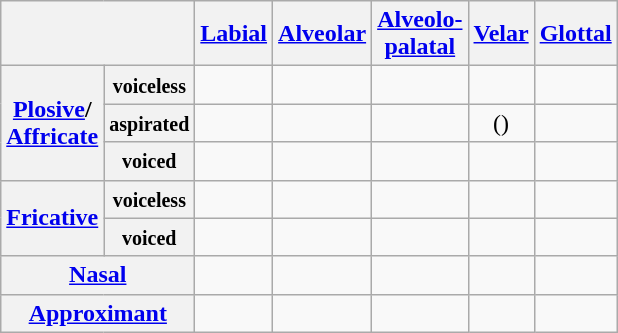<table class="wikitable" style="text-align:center">
<tr>
<th colspan="2"></th>
<th><a href='#'>Labial</a></th>
<th><a href='#'>Alveolar</a></th>
<th><a href='#'>Alveolo-<br>palatal</a></th>
<th><a href='#'>Velar</a></th>
<th><a href='#'>Glottal</a></th>
</tr>
<tr>
<th rowspan="3"><a href='#'>Plosive</a>/<br><a href='#'>Affricate</a></th>
<th><small>voiceless</small></th>
<td></td>
<td></td>
<td></td>
<td></td>
<td></td>
</tr>
<tr>
<th><small>aspirated</small></th>
<td></td>
<td></td>
<td></td>
<td>()</td>
<td></td>
</tr>
<tr>
<th><small>voiced</small></th>
<td></td>
<td></td>
<td></td>
<td></td>
<td></td>
</tr>
<tr>
<th rowspan="2"><a href='#'>Fricative</a></th>
<th><small>voiceless</small></th>
<td></td>
<td></td>
<td></td>
<td></td>
<td></td>
</tr>
<tr>
<th><small>voiced</small></th>
<td></td>
<td></td>
<td></td>
<td></td>
<td></td>
</tr>
<tr>
<th colspan="2"><a href='#'>Nasal</a></th>
<td></td>
<td></td>
<td></td>
<td></td>
<td></td>
</tr>
<tr>
<th colspan="2"><a href='#'>Approximant</a></th>
<td></td>
<td></td>
<td></td>
<td></td>
<td></td>
</tr>
</table>
